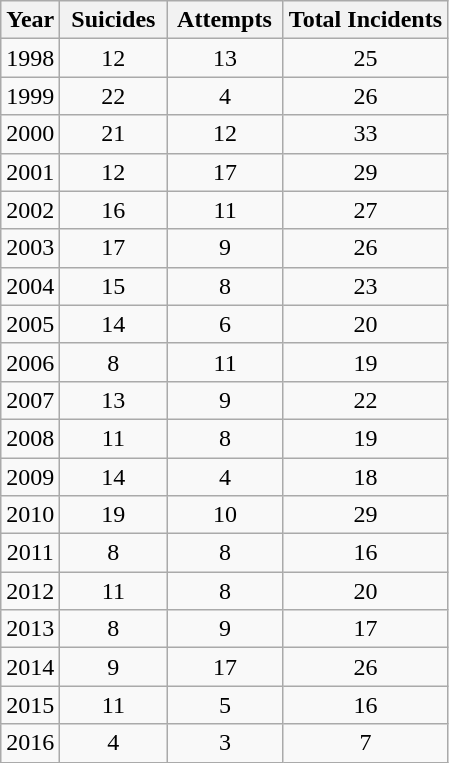<table class="wikitable" style="text-align: center;">
<tr>
<th>Year</th>
<th> Suicides </th>
<th> Attempts </th>
<th>Total Incidents</th>
</tr>
<tr>
<td>1998</td>
<td>12</td>
<td>13</td>
<td>25</td>
</tr>
<tr>
<td>1999</td>
<td>22</td>
<td>4</td>
<td>26</td>
</tr>
<tr>
<td>2000</td>
<td>21</td>
<td>12</td>
<td>33</td>
</tr>
<tr>
<td>2001</td>
<td>12</td>
<td>17</td>
<td>29</td>
</tr>
<tr>
<td>2002</td>
<td>16</td>
<td>11</td>
<td>27</td>
</tr>
<tr>
<td>2003</td>
<td>17</td>
<td>9</td>
<td>26</td>
</tr>
<tr>
<td>2004</td>
<td>15</td>
<td>8</td>
<td>23</td>
</tr>
<tr>
<td>2005</td>
<td>14</td>
<td>6</td>
<td>20</td>
</tr>
<tr>
<td>2006</td>
<td>8</td>
<td>11</td>
<td>19</td>
</tr>
<tr>
<td>2007</td>
<td>13</td>
<td>9</td>
<td>22</td>
</tr>
<tr>
<td>2008</td>
<td>11</td>
<td>8</td>
<td>19</td>
</tr>
<tr>
<td>2009</td>
<td>14</td>
<td>4</td>
<td>18</td>
</tr>
<tr>
<td>2010</td>
<td>19</td>
<td>10</td>
<td>29</td>
</tr>
<tr>
<td>2011</td>
<td>8</td>
<td>8</td>
<td>16</td>
</tr>
<tr>
<td>2012</td>
<td>11</td>
<td>8</td>
<td>20</td>
</tr>
<tr>
<td>2013</td>
<td>8</td>
<td>9</td>
<td>17</td>
</tr>
<tr>
<td>2014</td>
<td>9</td>
<td>17</td>
<td>26</td>
</tr>
<tr>
<td>2015</td>
<td>11</td>
<td>5</td>
<td>16</td>
</tr>
<tr>
<td>2016</td>
<td>4</td>
<td>3</td>
<td>7</td>
</tr>
</table>
